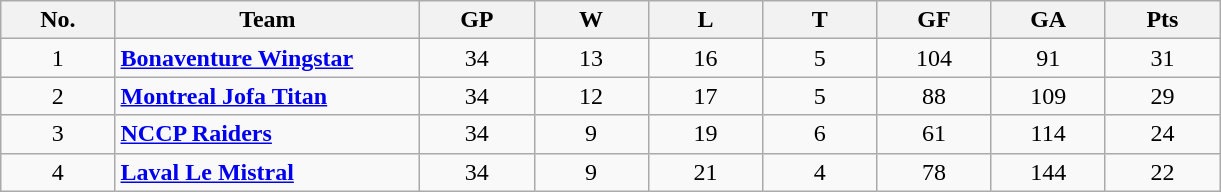<table class="wikitable sortable">
<tr>
<th bgcolor="#DDDDFF" width="7.5%" title="Division rank">No.</th>
<th bgcolor="#DDDDFF" width="20%">Team</th>
<th bgcolor="#DDDDFF" width="7.5%" title="Games played" class="unsortable">GP</th>
<th bgcolor="#DDDDFF" width="7.5%" title="Wins">W</th>
<th bgcolor="#DDDDFF" width="7.5%" title="Losses">L</th>
<th bgcolor="#DDDDFF" width="7.5%" title="Ties">T</th>
<th bgcolor="#DDDDFF" width="7.5%" title="Goals for">GF</th>
<th bgcolor="#DDDDFF" width="7.5%" title="Goals against">GA</th>
<th bgcolor="#DDDDFF" width="7.5%" title="Points">Pts</th>
</tr>
<tr align=center>
<td>1</td>
<td align=left><strong><a href='#'>Bonaventure Wingstar</a></strong></td>
<td>34</td>
<td>13</td>
<td>16</td>
<td>5</td>
<td>104</td>
<td>91</td>
<td>31</td>
</tr>
<tr align=center>
<td>2</td>
<td align=left><strong><a href='#'>Montreal Jofa Titan</a> </strong></td>
<td>34</td>
<td>12</td>
<td>17</td>
<td>5</td>
<td>88</td>
<td>109</td>
<td>29</td>
</tr>
<tr align=center>
<td>3</td>
<td align=left><strong><a href='#'>NCCP Raiders</a> </strong></td>
<td>34</td>
<td>9</td>
<td>19</td>
<td>6</td>
<td>61</td>
<td>114</td>
<td>24</td>
</tr>
<tr align=center>
<td>4</td>
<td align=left><strong><a href='#'>Laval Le Mistral</a></strong></td>
<td>34</td>
<td>9</td>
<td>21</td>
<td>4</td>
<td>78</td>
<td>144</td>
<td>22</td>
</tr>
</table>
